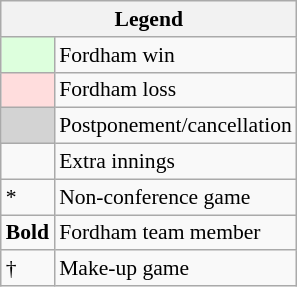<table class="wikitable" style="font-size:90%">
<tr>
<th colspan="2">Legend</th>
</tr>
<tr>
<td bgcolor="#ddffdd"> </td>
<td>Fordham win</td>
</tr>
<tr>
<td bgcolor="#ffdddd"> </td>
<td>Fordham loss</td>
</tr>
<tr>
<td bgcolor="#d3d3d3"> </td>
<td>Postponement/cancellation</td>
</tr>
<tr>
<td></td>
<td>Extra innings</td>
</tr>
<tr>
<td>*</td>
<td>Non-conference game</td>
</tr>
<tr>
<td><strong>Bold</strong></td>
<td>Fordham team member</td>
</tr>
<tr>
<td>†</td>
<td>Make-up game</td>
</tr>
</table>
